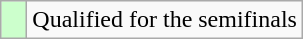<table class="wikitable" style="text-align: left;">
<tr>
<td width=10px bgcolor=#ccffcc></td>
<td>Qualified for the semifinals</td>
</tr>
</table>
